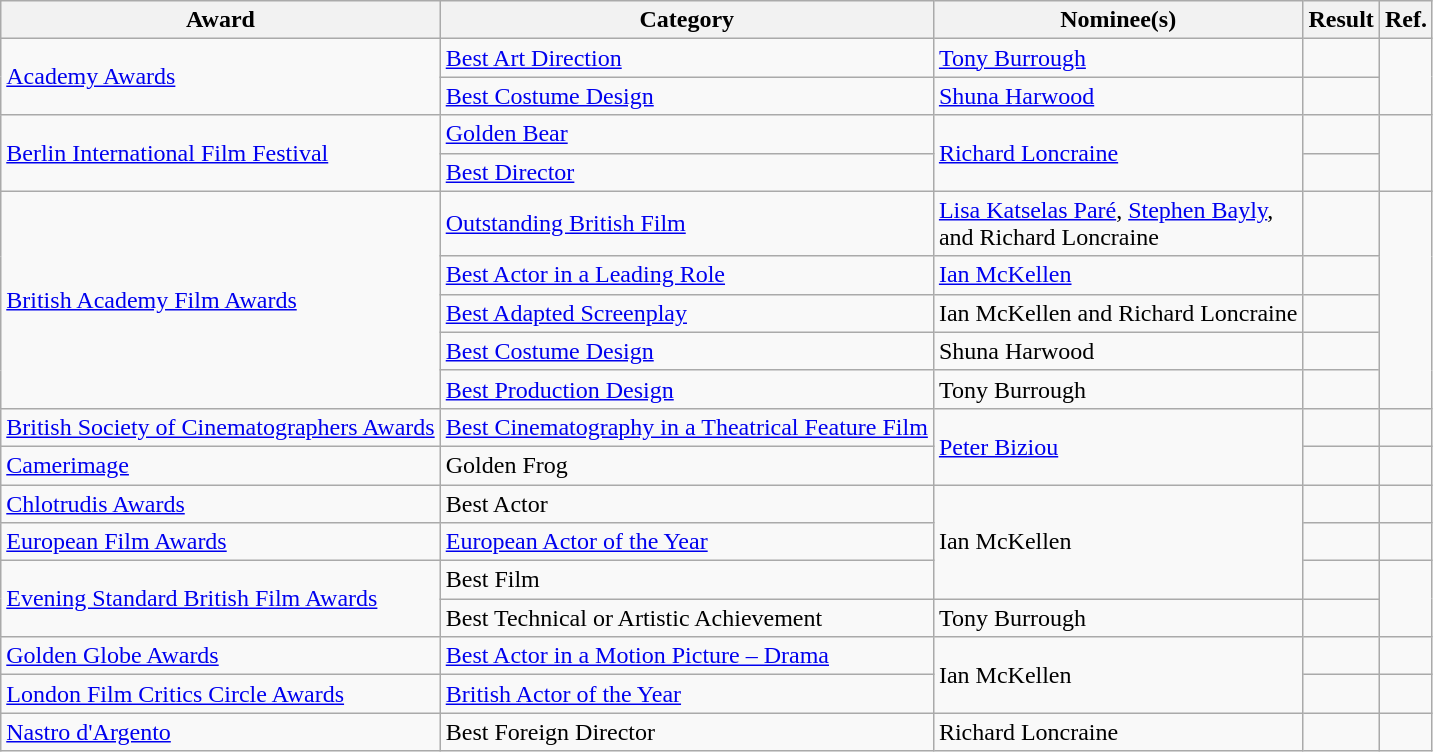<table class="wikitable">
<tr>
<th>Award</th>
<th>Category</th>
<th>Nominee(s)</th>
<th>Result</th>
<th>Ref.</th>
</tr>
<tr>
<td rowspan="2"><a href='#'>Academy Awards</a></td>
<td><a href='#'>Best Art Direction</a></td>
<td><a href='#'>Tony Burrough</a></td>
<td></td>
<td align="center" rowspan="2"></td>
</tr>
<tr>
<td><a href='#'>Best Costume Design</a></td>
<td><a href='#'>Shuna Harwood</a></td>
<td></td>
</tr>
<tr>
<td rowspan="2"><a href='#'>Berlin International Film Festival</a></td>
<td><a href='#'>Golden Bear</a></td>
<td rowspan="2"><a href='#'>Richard Loncraine</a></td>
<td></td>
<td align="center" rowspan="2"></td>
</tr>
<tr>
<td><a href='#'>Best Director</a></td>
<td></td>
</tr>
<tr>
<td rowspan="5"><a href='#'>British Academy Film Awards</a></td>
<td><a href='#'>Outstanding British Film</a></td>
<td><a href='#'>Lisa Katselas Paré</a>, <a href='#'>Stephen Bayly</a>, <br> and Richard Loncraine</td>
<td></td>
<td align="center" rowspan="5"></td>
</tr>
<tr>
<td><a href='#'>Best Actor in a Leading Role</a></td>
<td><a href='#'>Ian McKellen</a></td>
<td></td>
</tr>
<tr>
<td><a href='#'>Best Adapted Screenplay</a></td>
<td>Ian McKellen and Richard Loncraine</td>
<td></td>
</tr>
<tr>
<td><a href='#'>Best Costume Design</a></td>
<td>Shuna Harwood</td>
<td></td>
</tr>
<tr>
<td><a href='#'>Best Production Design</a></td>
<td>Tony Burrough</td>
<td></td>
</tr>
<tr>
<td><a href='#'>British Society of Cinematographers Awards</a></td>
<td><a href='#'>Best Cinematography in a Theatrical Feature Film</a></td>
<td rowspan="2"><a href='#'>Peter Biziou</a></td>
<td></td>
<td align="center"></td>
</tr>
<tr>
<td><a href='#'>Camerimage</a></td>
<td>Golden Frog</td>
<td></td>
<td align="center"></td>
</tr>
<tr>
<td><a href='#'>Chlotrudis Awards</a></td>
<td>Best Actor</td>
<td rowspan="3">Ian McKellen</td>
<td></td>
<td align="center"></td>
</tr>
<tr>
<td><a href='#'>European Film Awards</a></td>
<td><a href='#'>European Actor of the Year</a></td>
<td></td>
<td align="center"></td>
</tr>
<tr>
<td rowspan="2"><a href='#'>Evening Standard British Film Awards</a></td>
<td>Best Film</td>
<td></td>
<td align="center" rowspan="2"></td>
</tr>
<tr>
<td>Best Technical or Artistic Achievement</td>
<td>Tony Burrough</td>
<td></td>
</tr>
<tr>
<td><a href='#'>Golden Globe Awards</a></td>
<td><a href='#'>Best Actor in a Motion Picture – Drama</a></td>
<td rowspan="2">Ian McKellen</td>
<td></td>
<td align="center"></td>
</tr>
<tr>
<td><a href='#'>London Film Critics Circle Awards</a></td>
<td><a href='#'>British Actor of the Year</a></td>
<td></td>
<td align="center"></td>
</tr>
<tr>
<td><a href='#'>Nastro d'Argento</a></td>
<td>Best Foreign Director</td>
<td>Richard Loncraine</td>
<td></td>
<td align="center"></td>
</tr>
</table>
